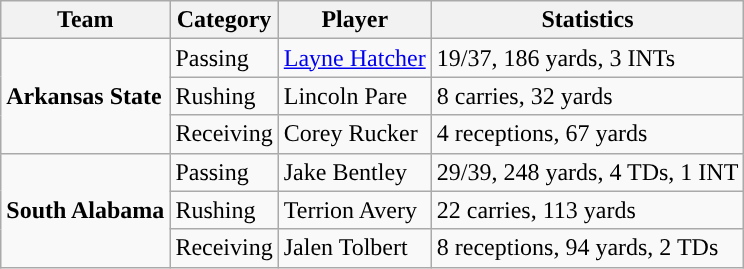<table class="wikitable" style="float: left;">
<tr>
<th>Team</th>
<th>Category</th>
<th>Player</th>
<th>Statistics</th>
</tr>
<tr>
<td rowspan=3><strong>Arkansas State</strong></td>
<td>Passing</td>
<td><a href='#'>Layne Hatcher</a></td>
<td>19/37, 186 yards, 3 INTs</td>
</tr>
<tr>
<td>Rushing</td>
<td>Lincoln Pare</td>
<td>8 carries, 32 yards</td>
</tr>
<tr>
<td>Receiving</td>
<td>Corey Rucker</td>
<td>4 receptions, 67 yards</td>
</tr>
<tr>
<td rowspan=3><strong>South Alabama</strong></td>
<td>Passing</td>
<td>Jake Bentley</td>
<td>29/39, 248 yards, 4 TDs, 1 INT</td>
</tr>
<tr>
<td>Rushing</td>
<td>Terrion Avery</td>
<td>22 carries, 113 yards</td>
</tr>
<tr>
<td>Receiving</td>
<td>Jalen Tolbert</td>
<td>8 receptions, 94 yards, 2 TDs</td>
</tr>
</table>
